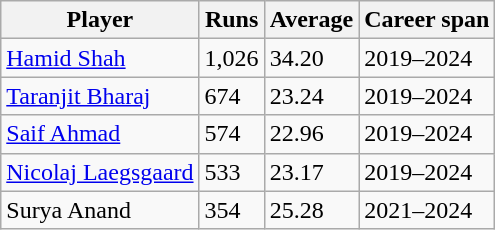<table class="wikitable">
<tr>
<th>Player</th>
<th>Runs</th>
<th>Average</th>
<th>Career span</th>
</tr>
<tr>
<td><a href='#'>Hamid Shah</a></td>
<td>1,026</td>
<td>34.20</td>
<td>2019–2024</td>
</tr>
<tr>
<td><a href='#'>Taranjit Bharaj</a></td>
<td>674</td>
<td>23.24</td>
<td>2019–2024</td>
</tr>
<tr>
<td><a href='#'>Saif Ahmad</a></td>
<td>574</td>
<td>22.96</td>
<td>2019–2024</td>
</tr>
<tr>
<td><a href='#'>Nicolaj Laegsgaard</a></td>
<td>533</td>
<td>23.17</td>
<td>2019–2024</td>
</tr>
<tr>
<td>Surya Anand</td>
<td>354</td>
<td>25.28</td>
<td>2021–2024</td>
</tr>
</table>
